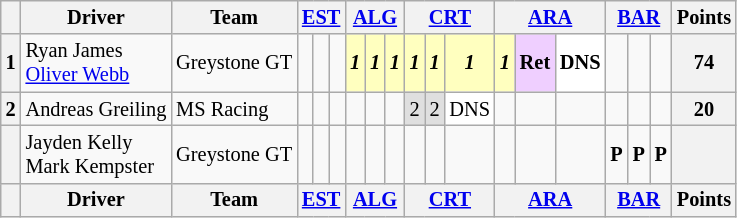<table class="wikitable" style="font-size: 85%; text-align:center">
<tr>
<th></th>
<th>Driver</th>
<th>Team</th>
<th colspan="3"><a href='#'>EST</a><br></th>
<th colspan="3"><a href='#'>ALG</a><br></th>
<th colspan="3"><a href='#'>CRT</a><br></th>
<th colspan="3"><a href='#'>ARA</a><br></th>
<th colspan="3"><a href='#'>BAR</a><br></th>
<th>Points</th>
</tr>
<tr>
<th>1</th>
<td align="left"> Ryan James<br> <a href='#'>Oliver Webb</a></td>
<td align="left"> Greystone GT</td>
<td></td>
<td></td>
<td></td>
<td style="background:#ffffbf;"><strong><em>1</em></strong></td>
<td style="background:#ffffbf;"><strong><em>1</em></strong></td>
<td style="background:#ffffbf;"><strong><em>1</em></strong></td>
<td style="background:#ffffbf;"><strong><em>1</em></strong></td>
<td style="background:#ffffbf;"><strong><em>1</em></strong></td>
<td style="background:#ffffbf;"><strong><em>1</em></strong></td>
<td style="background:#ffffbf;"><strong><em>1</em></strong></td>
<td style="background:#efcfff;"><strong>Ret</strong></td>
<td style="background:#ffffff;"><strong>DNS</strong></td>
<td></td>
<td></td>
<td></td>
<th>74</th>
</tr>
<tr>
<th>2</th>
<td align="left"> Andreas Greiling</td>
<td align="left"> MS Racing</td>
<td></td>
<td></td>
<td></td>
<td></td>
<td></td>
<td></td>
<td style="background:#dfdfdf;">2</td>
<td style="background:#dfdfdf;">2</td>
<td style="background:#ffffff;">DNS</td>
<td></td>
<td></td>
<td></td>
<td></td>
<td></td>
<td></td>
<th>20</th>
</tr>
<tr>
<th></th>
<td align="left"> Jayden Kelly<br> Mark Kempster</td>
<td align="left"> Greystone GT</td>
<td></td>
<td></td>
<td></td>
<td></td>
<td></td>
<td></td>
<td></td>
<td></td>
<td></td>
<td></td>
<td></td>
<td></td>
<td><strong>P</strong></td>
<td><strong>P</strong></td>
<td><strong>P</strong></td>
<th></th>
</tr>
<tr>
<th></th>
<th>Driver</th>
<th>Team</th>
<th colspan="3"><a href='#'>EST</a><br></th>
<th colspan="3"><a href='#'>ALG</a><br></th>
<th colspan="3"><a href='#'>CRT</a><br></th>
<th colspan="3"><a href='#'>ARA</a><br></th>
<th colspan="3"><a href='#'>BAR</a><br></th>
<th>Points</th>
</tr>
</table>
